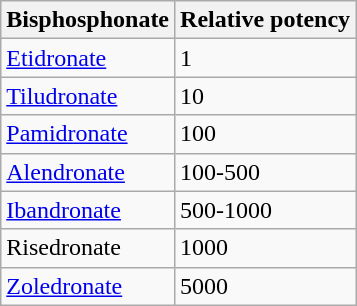<table class="wikitable">
<tr>
<th>Bisphosphonate</th>
<th>Relative potency</th>
</tr>
<tr>
<td><a href='#'>Etidronate</a></td>
<td>1</td>
</tr>
<tr>
<td><a href='#'>Tiludronate</a></td>
<td>10</td>
</tr>
<tr>
<td><a href='#'>Pamidronate</a></td>
<td>100</td>
</tr>
<tr>
<td><a href='#'>Alendronate</a></td>
<td>100-500</td>
</tr>
<tr>
<td><a href='#'>Ibandronate</a></td>
<td>500-1000</td>
</tr>
<tr>
<td>Risedronate</td>
<td>1000</td>
</tr>
<tr>
<td><a href='#'>Zoledronate</a></td>
<td>5000</td>
</tr>
</table>
